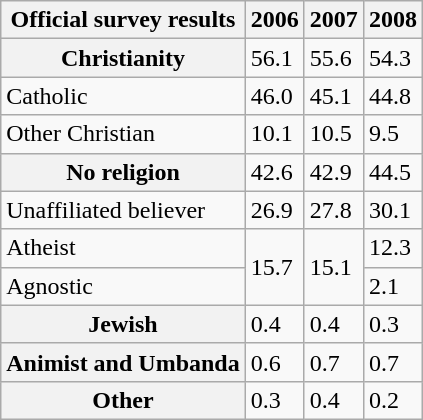<table class="wikitable">
<tr>
<th>Official survey results</th>
<th>2006</th>
<th>2007</th>
<th>2008</th>
</tr>
<tr>
<th>Christianity</th>
<td>56.1</td>
<td>55.6</td>
<td>54.3</td>
</tr>
<tr>
<td>Catholic</td>
<td>46.0</td>
<td>45.1</td>
<td>44.8</td>
</tr>
<tr>
<td>Other Christian</td>
<td>10.1</td>
<td>10.5</td>
<td>9.5</td>
</tr>
<tr>
<th>No religion</th>
<td>42.6</td>
<td>42.9</td>
<td>44.5</td>
</tr>
<tr>
<td>Unaffiliated believer</td>
<td>26.9</td>
<td>27.8</td>
<td>30.1</td>
</tr>
<tr>
<td>Atheist</td>
<td rowspan="2">15.7</td>
<td rowspan="2">15.1</td>
<td>12.3</td>
</tr>
<tr>
<td>Agnostic</td>
<td>2.1</td>
</tr>
<tr>
<th>Jewish</th>
<td>0.4</td>
<td>0.4</td>
<td>0.3</td>
</tr>
<tr>
<th>Animist and Umbanda</th>
<td>0.6</td>
<td>0.7</td>
<td>0.7</td>
</tr>
<tr>
<th>Other</th>
<td>0.3</td>
<td>0.4</td>
<td>0.2</td>
</tr>
</table>
